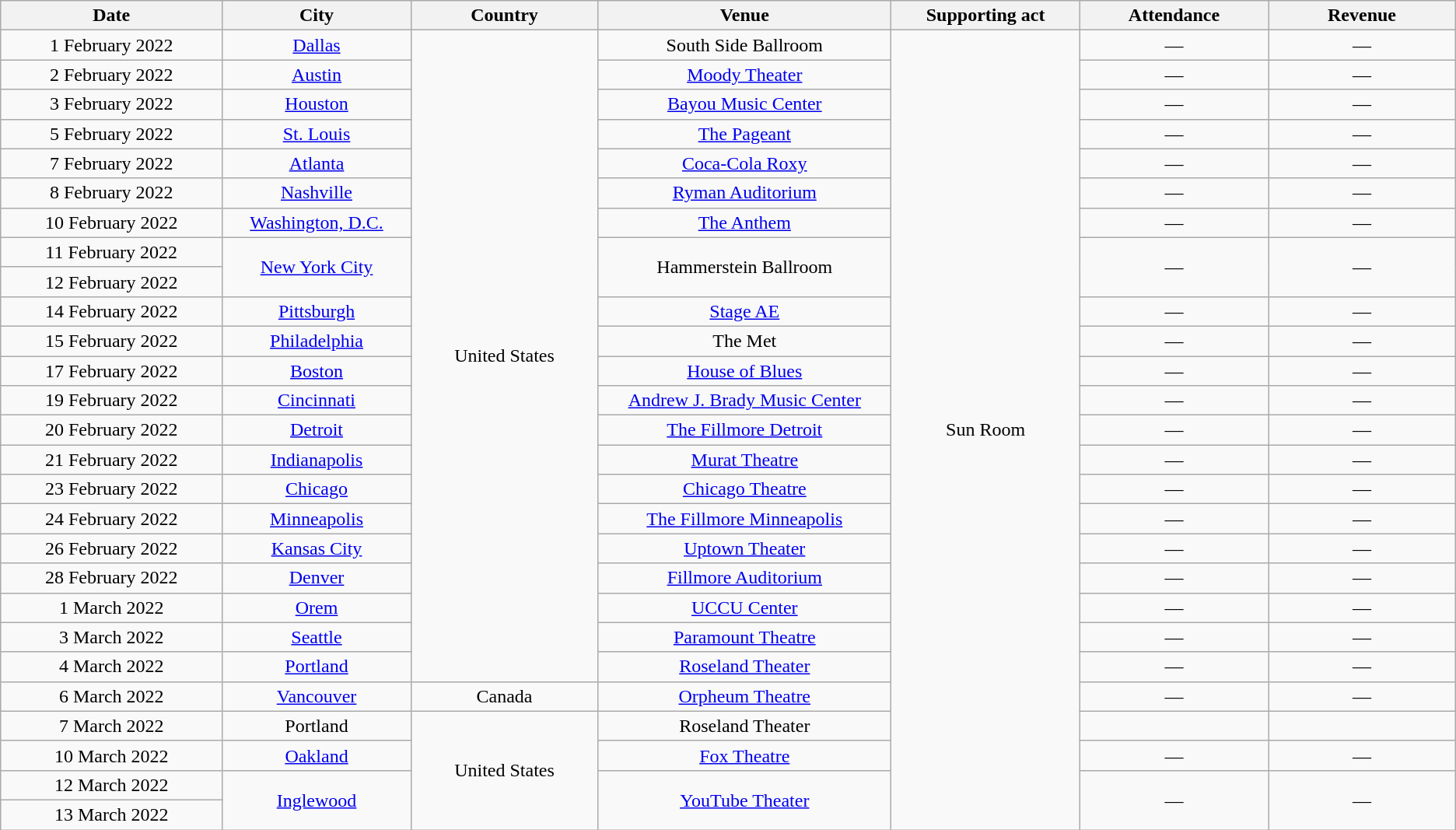<table class="wikitable plainrowheaders" style="text-align:center;">
<tr>
<th scope="col" style="width:12em;">Date</th>
<th scope="col" style="width:10em;">City</th>
<th scope="col" style="width:10em;">Country</th>
<th scope="col" style="width:16em;">Venue</th>
<th scope="col" style="width:10em;">Supporting act</th>
<th scope="col" style="width:10em;">Attendance</th>
<th scope="col" style="width:10em;">Revenue</th>
</tr>
<tr>
<td>1 February 2022</td>
<td><a href='#'>Dallas</a></td>
<td rowspan="22">United States</td>
<td>South Side Ballroom</td>
<td rowspan="27">Sun Room</td>
<td>—</td>
<td>—</td>
</tr>
<tr>
<td>2 February 2022</td>
<td><a href='#'>Austin</a></td>
<td><a href='#'>Moody Theater</a></td>
<td>—</td>
<td>—</td>
</tr>
<tr>
<td>3 February 2022</td>
<td><a href='#'>Houston</a></td>
<td><a href='#'>Bayou Music Center</a></td>
<td>—</td>
<td>—</td>
</tr>
<tr>
<td>5 February 2022</td>
<td><a href='#'>St. Louis</a></td>
<td><a href='#'>The Pageant</a></td>
<td>—</td>
<td>—</td>
</tr>
<tr>
<td>7 February 2022</td>
<td><a href='#'>Atlanta</a></td>
<td><a href='#'>Coca-Cola Roxy</a></td>
<td>—</td>
<td>—</td>
</tr>
<tr>
<td>8 February 2022</td>
<td><a href='#'>Nashville</a></td>
<td><a href='#'>Ryman Auditorium</a></td>
<td>—</td>
<td>—</td>
</tr>
<tr>
<td>10 February 2022</td>
<td><a href='#'>Washington, D.C.</a></td>
<td><a href='#'>The Anthem</a></td>
<td>—</td>
<td>—</td>
</tr>
<tr>
<td>11 February 2022</td>
<td rowspan="2"><a href='#'>New York City</a></td>
<td rowspan="2">Hammerstein Ballroom</td>
<td rowspan="2">—</td>
<td rowspan="2">—</td>
</tr>
<tr>
<td>12 February 2022</td>
</tr>
<tr>
<td>14 February 2022</td>
<td><a href='#'>Pittsburgh</a></td>
<td><a href='#'>Stage AE</a></td>
<td>—</td>
<td>—</td>
</tr>
<tr>
<td>15 February 2022</td>
<td><a href='#'>Philadelphia</a></td>
<td>The Met</td>
<td>—</td>
<td>—</td>
</tr>
<tr>
<td>17 February 2022</td>
<td><a href='#'>Boston</a></td>
<td><a href='#'>House of Blues</a></td>
<td>—</td>
<td>—</td>
</tr>
<tr>
<td>19 February 2022</td>
<td><a href='#'>Cincinnati</a></td>
<td><a href='#'>Andrew J. Brady Music Center</a></td>
<td>—</td>
<td>—</td>
</tr>
<tr>
<td>20 February 2022</td>
<td><a href='#'>Detroit</a></td>
<td><a href='#'>The Fillmore Detroit</a></td>
<td>—</td>
<td>—</td>
</tr>
<tr>
<td>21 February 2022</td>
<td><a href='#'>Indianapolis</a></td>
<td><a href='#'>Murat Theatre</a></td>
<td>—</td>
<td>—</td>
</tr>
<tr>
<td>23 February 2022</td>
<td><a href='#'>Chicago</a></td>
<td><a href='#'>Chicago Theatre</a></td>
<td>—</td>
<td>—</td>
</tr>
<tr>
<td>24 February 2022</td>
<td><a href='#'>Minneapolis</a></td>
<td><a href='#'>The Fillmore Minneapolis</a></td>
<td>—</td>
<td>—</td>
</tr>
<tr>
<td>26 February 2022</td>
<td><a href='#'>Kansas City</a></td>
<td><a href='#'>Uptown Theater</a></td>
<td>—</td>
<td>—</td>
</tr>
<tr>
<td>28 February 2022</td>
<td><a href='#'>Denver</a></td>
<td><a href='#'>Fillmore Auditorium</a></td>
<td>—</td>
<td>—</td>
</tr>
<tr>
<td>1 March 2022</td>
<td><a href='#'>Orem</a></td>
<td><a href='#'>UCCU Center</a></td>
<td>—</td>
<td>—</td>
</tr>
<tr>
<td>3 March 2022</td>
<td><a href='#'>Seattle</a></td>
<td><a href='#'>Paramount Theatre</a></td>
<td>—</td>
<td>—</td>
</tr>
<tr>
<td>4 March 2022</td>
<td><a href='#'>Portland</a></td>
<td><a href='#'>Roseland Theater</a></td>
<td>—</td>
<td>—</td>
</tr>
<tr>
<td>6 March 2022 </td>
<td><a href='#'>Vancouver</a></td>
<td>Canada</td>
<td><a href='#'>Orpheum Theatre</a></td>
<td>—</td>
<td>—</td>
</tr>
<tr>
<td>7 March 2022</td>
<td>Portland</td>
<td rowspan="4">United States</td>
<td>Roseland Theater</td>
<td></td>
<td></td>
</tr>
<tr>
<td>10 March 2022</td>
<td><a href='#'>Oakland</a></td>
<td><a href='#'>Fox Theatre</a></td>
<td>—</td>
<td>—</td>
</tr>
<tr>
<td>12 March 2022</td>
<td rowspan="2"><a href='#'>Inglewood</a></td>
<td rowspan="2"><a href='#'>YouTube Theater</a></td>
<td rowspan="2">—</td>
<td rowspan="2">—</td>
</tr>
<tr>
<td>13 March 2022</td>
</tr>
</table>
